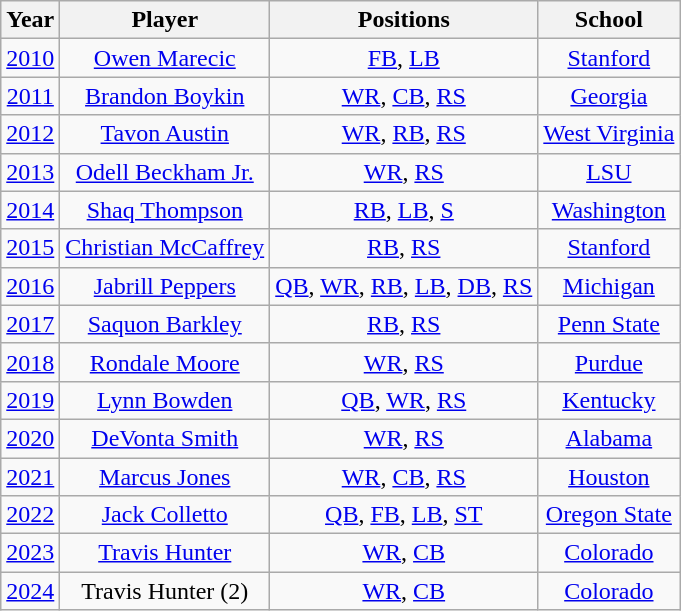<table class="wikitable">
<tr>
<th bgcolor="#e5e5e5">Year</th>
<th bgcolor="#e5e5e5">Player</th>
<th bgcolor="#e5e5e5">Positions</th>
<th bgcolor="#e5e5e5">School</th>
</tr>
<tr align="center">
<td><a href='#'>2010</a></td>
<td><a href='#'>Owen Marecic</a></td>
<td><a href='#'>FB</a>, <a href='#'>LB</a></td>
<td><a href='#'>Stanford</a></td>
</tr>
<tr align="center">
<td><a href='#'>2011</a></td>
<td><a href='#'>Brandon Boykin</a></td>
<td><a href='#'>WR</a>, <a href='#'>CB</a>, <a href='#'>RS</a></td>
<td><a href='#'>Georgia</a></td>
</tr>
<tr align="center">
<td><a href='#'>2012</a></td>
<td><a href='#'>Tavon Austin</a></td>
<td><a href='#'>WR</a>, <a href='#'>RB</a>, <a href='#'>RS</a></td>
<td><a href='#'>West Virginia</a></td>
</tr>
<tr align="center">
<td><a href='#'>2013</a></td>
<td><a href='#'>Odell Beckham Jr.</a></td>
<td><a href='#'>WR</a>, <a href='#'>RS</a></td>
<td><a href='#'>LSU</a></td>
</tr>
<tr align="center">
<td><a href='#'>2014</a></td>
<td><a href='#'>Shaq Thompson</a></td>
<td><a href='#'>RB</a>, <a href='#'>LB</a>, <a href='#'>S</a></td>
<td><a href='#'>Washington</a></td>
</tr>
<tr align="center">
<td><a href='#'>2015</a></td>
<td><a href='#'>Christian McCaffrey</a></td>
<td><a href='#'>RB</a>, <a href='#'>RS</a></td>
<td><a href='#'>Stanford</a></td>
</tr>
<tr align="center">
<td><a href='#'>2016</a></td>
<td><a href='#'>Jabrill Peppers</a></td>
<td><a href='#'>QB</a>, <a href='#'>WR</a>, <a href='#'>RB</a>, <a href='#'>LB</a>, <a href='#'>DB</a>, <a href='#'>RS</a></td>
<td><a href='#'>Michigan</a></td>
</tr>
<tr align="center">
<td><a href='#'>2017</a></td>
<td><a href='#'>Saquon Barkley</a></td>
<td><a href='#'>RB</a>, <a href='#'>RS</a></td>
<td><a href='#'>Penn State</a></td>
</tr>
<tr align="center">
<td><a href='#'>2018</a></td>
<td><a href='#'>Rondale Moore</a></td>
<td><a href='#'>WR</a>, <a href='#'>RS</a></td>
<td><a href='#'>Purdue</a></td>
</tr>
<tr align="center">
<td><a href='#'>2019</a></td>
<td><a href='#'>Lynn Bowden</a></td>
<td><a href='#'>QB</a>, <a href='#'>WR</a>, <a href='#'>RS</a></td>
<td><a href='#'>Kentucky</a></td>
</tr>
<tr align="center">
<td><a href='#'>2020</a></td>
<td><a href='#'>DeVonta Smith</a></td>
<td><a href='#'>WR</a>, <a href='#'>RS</a></td>
<td><a href='#'>Alabama</a></td>
</tr>
<tr align="center">
<td><a href='#'>2021</a></td>
<td><a href='#'>Marcus Jones</a></td>
<td><a href='#'>WR</a>, <a href='#'>CB</a>, <a href='#'>RS</a></td>
<td><a href='#'>Houston</a></td>
</tr>
<tr align="center">
<td><a href='#'>2022</a></td>
<td><a href='#'>Jack Colletto</a></td>
<td><a href='#'>QB</a>, <a href='#'>FB</a>, <a href='#'>LB</a>, <a href='#'>ST</a></td>
<td><a href='#'>Oregon State</a></td>
</tr>
<tr align="center">
<td><a href='#'>2023</a></td>
<td><a href='#'>Travis Hunter</a></td>
<td><a href='#'>WR</a>, <a href='#'>CB</a></td>
<td><a href='#'>Colorado</a></td>
</tr>
<tr align="center">
<td><a href='#'>2024</a></td>
<td>Travis Hunter (2)</td>
<td><a href='#'>WR</a>, <a href='#'>CB</a></td>
<td><a href='#'>Colorado</a></td>
</tr>
</table>
